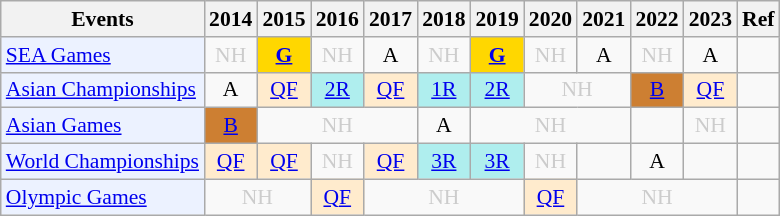<table class="wikitable" style="font-size: 90%; text-align:center">
<tr>
<th>Events</th>
<th>2014</th>
<th>2015</th>
<th>2016</th>
<th>2017</th>
<th>2018</th>
<th>2019</th>
<th>2020</th>
<th>2021</th>
<th>2022</th>
<th>2023</th>
<th>Ref</th>
</tr>
<tr>
<td bgcolor="#ECF2FF"; align="left"><a href='#'>SEA Games</a></td>
<td style=color:#ccc>NH</td>
<td bgcolor=gold><a href='#'><strong>G</strong></a></td>
<td style=color:#ccc>NH</td>
<td>A</td>
<td style=color:#ccc>NH</td>
<td bgcolor=gold><a href='#'><strong>G</strong></a></td>
<td style=color:#ccc>NH</td>
<td>A</td>
<td style=color:#ccc>NH</td>
<td>A</td>
<td></td>
</tr>
<tr>
<td bgcolor="#ECF2FF"; align="left"><a href='#'>Asian Championships</a></td>
<td>A</td>
<td bgcolor=FFEBCD><a href='#'>QF</a></td>
<td bgcolor=AFEEEE><a href='#'>2R</a></td>
<td bgcolor=FFEBCD><a href='#'>QF</a></td>
<td bgcolor=AFEEEE><a href='#'>1R</a></td>
<td bgcolor=AFEEEE><a href='#'>2R</a></td>
<td colspan="2" style=color:#ccc>NH</td>
<td bgcolor=CD7F32><a href='#'>B</a></td>
<td bgcolor=FFEBCD><a href='#'>QF</a></td>
<td></td>
</tr>
<tr>
<td bgcolor="#ECF2FF"; align="left"><a href='#'>Asian Games</a></td>
<td bgcolor=CD7F32><a href='#'>B</a></td>
<td colspan="3" style=color:#ccc>NH</td>
<td>A</td>
<td colspan="3" style=color:#ccc>NH</td>
<td></td>
<td style=color:#ccc>NH</td>
<td></td>
</tr>
<tr>
<td bgcolor="#ECF2FF"; align="left"><a href='#'>World Championships</a></td>
<td bgcolor=FFEBCD><a href='#'>QF</a></td>
<td bgcolor=FFEBCD><a href='#'>QF</a></td>
<td style=color:#ccc>NH</td>
<td bgcolor=FFEBCD><a href='#'>QF</a></td>
<td bgcolor=AFEEEE><a href='#'>3R</a></td>
<td bgcolor=AFEEEE><a href='#'>3R</a></td>
<td style=color:#ccc>NH</td>
<td><a href='#'></a></td>
<td>A</td>
<td></td>
<td></td>
</tr>
<tr>
<td bgcolor="#ECF2FF"; align="left"><a href='#'>Olympic Games</a></td>
<td colspan="2" style=color:#ccc>NH</td>
<td bgcolor=FFEBCD><a href='#'>QF</a></td>
<td colspan="3" style=color:#ccc>NH</td>
<td bgcolor=FFEBCD><a href='#'>QF</a></td>
<td colspan="3" style=color:#ccc>NH</td>
<td></td>
</tr>
</table>
